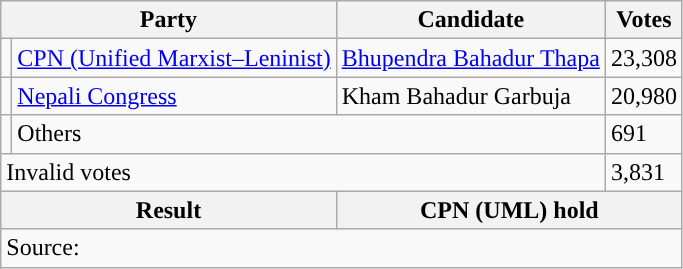<table class="wikitable">
<tr>
<th colspan="2">Party</th>
<th>Candidate</th>
<th>Votes</th>
</tr>
<tr>
<td style="background-color:"></td>
<td><a href='#'>CPN (Unified Marxist–Leninist)</a></td>
<td><a href='#'>Bhupendra Bahadur Thapa</a></td>
<td>23,308</td>
</tr>
<tr>
<td style="background-color:"></td>
<td><a href='#'>Nepali Congress</a></td>
<td>Kham Bahadur Garbuja</td>
<td>20,980</td>
</tr>
<tr>
<td></td>
<td colspan="2">Others</td>
<td>691</td>
</tr>
<tr>
<td colspan="3">Invalid votes</td>
<td>3,831</td>
</tr>
<tr>
<th colspan="2">Result</th>
<th colspan="2">CPN (UML) hold</th>
</tr>
<tr>
<td colspan="4">Source: </td>
</tr>
</table>
